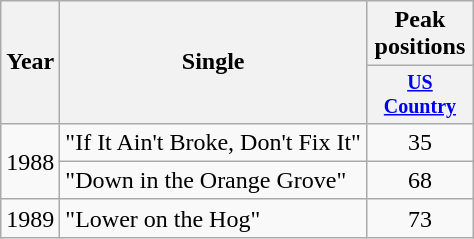<table class="wikitable" style="text-align:center;">
<tr>
<th rowspan="2">Year</th>
<th rowspan="2">Single</th>
<th colspan="1">Peak positions</th>
</tr>
<tr style="font-size:smaller;">
<th width="65"><a href='#'>US Country</a></th>
</tr>
<tr>
<td rowspan="2">1988</td>
<td align="left">"If It Ain't Broke, Don't Fix It"</td>
<td>35</td>
</tr>
<tr>
<td align="left">"Down in the Orange Grove"</td>
<td>68</td>
</tr>
<tr>
<td>1989</td>
<td align="left">"Lower on the Hog"</td>
<td>73</td>
</tr>
</table>
